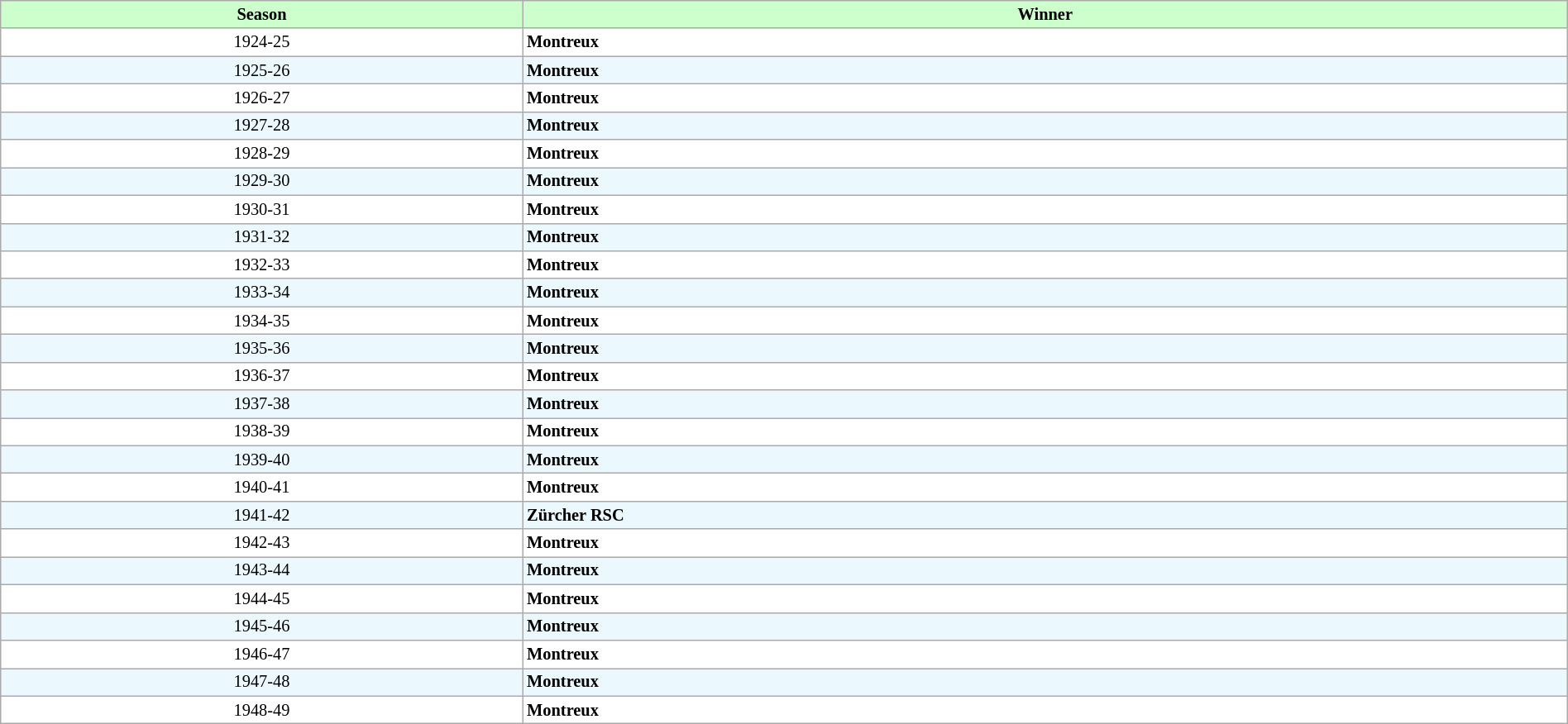<table class="wikitable" style="font-size:85%; width:100%">
<tr>
<th width="33%" style="background:#ccffcc">Season</th>
<th width="66%" style="background:#ccffcc">Winner</th>
</tr>
<tr bgcolor="#FFFFFF">
<td align="center">1924-25</td>
<td><strong> Montreux </strong></td>
</tr>
<tr bgcolor="#EBF8FD">
<td align="center">1925-26</td>
<td><strong> Montreux </strong></td>
</tr>
<tr bgcolor="#FFFFFF">
<td align="center">1926-27</td>
<td><strong> Montreux </strong></td>
</tr>
<tr bgcolor="#EBF8FD">
<td align="center">1927-28</td>
<td><strong> Montreux </strong></td>
</tr>
<tr bgcolor="#FFFFFF">
<td align="center">1928-29</td>
<td><strong> Montreux </strong></td>
</tr>
<tr bgcolor="#EBF8FD">
<td align="center">1929-30</td>
<td><strong> Montreux </strong></td>
</tr>
<tr bgcolor="#FFFFFF">
<td align="center">1930-31</td>
<td><strong> Montreux </strong></td>
</tr>
<tr bgcolor="#EBF8FD">
<td align="center">1931-32</td>
<td><strong> Montreux </strong></td>
</tr>
<tr bgcolor="#FFFFFF">
<td align="center">1932-33</td>
<td><strong> Montreux </strong></td>
</tr>
<tr bgcolor="#EBF8FD">
<td align="center">1933-34</td>
<td><strong> Montreux </strong></td>
</tr>
<tr bgcolor="#FFFFFF">
<td align="center">1934-35</td>
<td><strong> Montreux </strong></td>
</tr>
<tr bgcolor="#EBF8FD">
<td align="center">1935-36</td>
<td><strong> Montreux </strong></td>
</tr>
<tr bgcolor="#FFFFFF">
<td align="center">1936-37</td>
<td><strong> Montreux </strong></td>
</tr>
<tr bgcolor="#EBF8FD">
<td align="center">1937-38</td>
<td><strong> Montreux </strong></td>
</tr>
<tr bgcolor="#FFFFFF">
<td align="center">1938-39</td>
<td><strong> Montreux </strong></td>
</tr>
<tr bgcolor="#EBF8FD">
<td align="center">1939-40</td>
<td><strong> Montreux </strong></td>
</tr>
<tr bgcolor="#FFFFFF">
<td align="center">1940-41</td>
<td><strong> Montreux </strong></td>
</tr>
<tr bgcolor="#EBF8FD">
<td align="center">1941-42</td>
<td><strong> Zürcher RSC </strong></td>
</tr>
<tr bgcolor="#FFFFFF">
<td align="center">1942-43</td>
<td><strong> Montreux </strong></td>
</tr>
<tr bgcolor="#EBF8FD">
<td align="center">1943-44</td>
<td><strong> Montreux </strong></td>
</tr>
<tr bgcolor="#FFFFFF">
<td align="center">1944-45</td>
<td><strong> Montreux </strong></td>
</tr>
<tr bgcolor="#EBF8FD">
<td align="center">1945-46</td>
<td><strong> Montreux </strong></td>
</tr>
<tr bgcolor="#FFFFFF">
<td align="center">1946-47</td>
<td><strong> Montreux </strong></td>
</tr>
<tr bgcolor="#EBF8FD">
<td align="center">1947-48</td>
<td><strong> Montreux </strong></td>
</tr>
<tr bgcolor="#FFFFFF">
<td align="center">1948-49</td>
<td><strong> Montreux </strong></td>
</tr>
</table>
